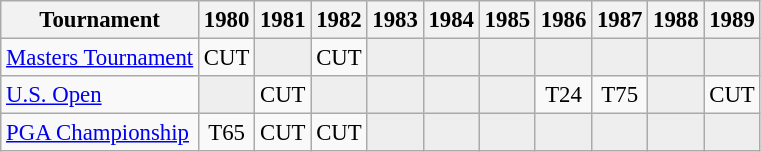<table class="wikitable" style="font-size:95%;text-align:center;">
<tr>
<th>Tournament</th>
<th>1980</th>
<th>1981</th>
<th>1982</th>
<th>1983</th>
<th>1984</th>
<th>1985</th>
<th>1986</th>
<th>1987</th>
<th>1988</th>
<th>1989</th>
</tr>
<tr>
<td align=left><a href='#'>Masters Tournament</a></td>
<td>CUT</td>
<td style="background:#eeeeee;"></td>
<td>CUT</td>
<td style="background:#eeeeee;"></td>
<td style="background:#eeeeee;"></td>
<td style="background:#eeeeee;"></td>
<td style="background:#eeeeee;"></td>
<td style="background:#eeeeee;"></td>
<td style="background:#eeeeee;"></td>
<td style="background:#eeeeee;"></td>
</tr>
<tr>
<td align=left><a href='#'>U.S. Open</a></td>
<td style="background:#eeeeee;"></td>
<td>CUT</td>
<td style="background:#eeeeee;"></td>
<td style="background:#eeeeee;"></td>
<td style="background:#eeeeee;"></td>
<td style="background:#eeeeee;"></td>
<td>T24</td>
<td>T75</td>
<td style="background:#eeeeee;"></td>
<td>CUT</td>
</tr>
<tr>
<td align=left><a href='#'>PGA Championship</a></td>
<td>T65</td>
<td>CUT</td>
<td>CUT</td>
<td style="background:#eeeeee;"></td>
<td style="background:#eeeeee;"></td>
<td style="background:#eeeeee;"></td>
<td style="background:#eeeeee;"></td>
<td style="background:#eeeeee;"></td>
<td style="background:#eeeeee;"></td>
<td style="background:#eeeeee;"></td>
</tr>
</table>
